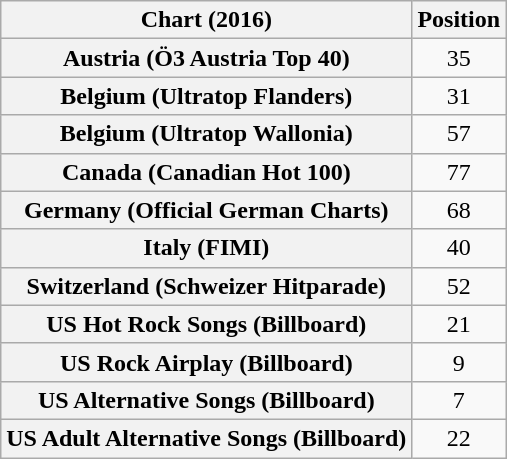<table class="wikitable sortable plainrowheaders" style="text-align:center">
<tr>
<th scope="col">Chart (2016)</th>
<th scope="col">Position</th>
</tr>
<tr>
<th scope="row">Austria (Ö3 Austria Top 40)</th>
<td>35</td>
</tr>
<tr>
<th scope="row">Belgium (Ultratop Flanders)</th>
<td>31</td>
</tr>
<tr>
<th scope="row">Belgium (Ultratop Wallonia)</th>
<td>57</td>
</tr>
<tr>
<th scope="row">Canada (Canadian Hot 100)</th>
<td>77</td>
</tr>
<tr>
<th scope="row">Germany (Official German Charts)</th>
<td>68</td>
</tr>
<tr>
<th scope="row">Italy (FIMI)</th>
<td>40</td>
</tr>
<tr>
<th scope="row">Switzerland (Schweizer Hitparade)</th>
<td>52</td>
</tr>
<tr>
<th scope="row">US Hot Rock Songs (Billboard)</th>
<td>21</td>
</tr>
<tr>
<th scope="row">US Rock Airplay (Billboard)</th>
<td>9</td>
</tr>
<tr>
<th scope="row">US Alternative Songs (Billboard)</th>
<td>7</td>
</tr>
<tr>
<th scope="row">US Adult Alternative Songs (Billboard)</th>
<td>22</td>
</tr>
</table>
